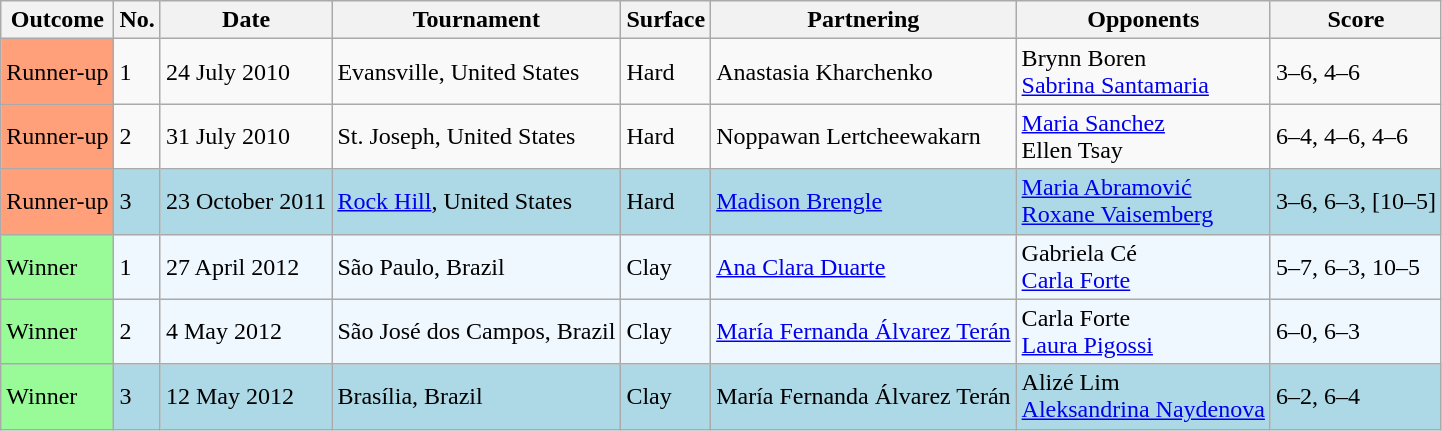<table class="sortable wikitable">
<tr>
<th>Outcome</th>
<th>No.</th>
<th>Date</th>
<th>Tournament</th>
<th>Surface</th>
<th>Partnering</th>
<th>Opponents</th>
<th class="unsortable">Score</th>
</tr>
<tr>
<td bgcolor=FFA07A>Runner-up</td>
<td>1</td>
<td>24 July 2010</td>
<td>Evansville, United States</td>
<td>Hard</td>
<td> Anastasia Kharchenko</td>
<td> Brynn Boren <br>  <a href='#'>Sabrina Santamaria</a></td>
<td>3–6, 4–6</td>
</tr>
<tr>
<td style="background:#ffa07a;">Runner-up</td>
<td>2</td>
<td>31 July 2010</td>
<td>St. Joseph, United States</td>
<td>Hard</td>
<td> Noppawan Lertcheewakarn</td>
<td> <a href='#'>Maria Sanchez</a> <br>  Ellen Tsay</td>
<td>6–4, 4–6, 4–6</td>
</tr>
<tr style="background:lightblue;">
<td bgcolor="FFA07A">Runner-up</td>
<td>3</td>
<td>23 October 2011</td>
<td><a href='#'>Rock Hill</a>, United States</td>
<td>Hard</td>
<td> <a href='#'>Madison Brengle</a></td>
<td> <a href='#'>Maria Abramović</a> <br>  <a href='#'>Roxane Vaisemberg</a></td>
<td>3–6, 6–3, [10–5]</td>
</tr>
<tr bgcolor="#f0f8ff">
<td bgcolor="98FB98">Winner</td>
<td>1</td>
<td>27 April 2012</td>
<td>São Paulo, Brazil</td>
<td>Clay</td>
<td> <a href='#'>Ana Clara Duarte</a></td>
<td> Gabriela Cé <br>  <a href='#'>Carla Forte</a></td>
<td>5–7, 6–3, 10–5</td>
</tr>
<tr bgcolor="#f0f8ff">
<td style="background:#98fb98;">Winner</td>
<td>2</td>
<td>4 May 2012</td>
<td>São José dos Campos, Brazil</td>
<td>Clay</td>
<td> <a href='#'>María Fernanda Álvarez Terán</a></td>
<td> Carla Forte <br>  <a href='#'>Laura Pigossi</a></td>
<td>6–0, 6–3</td>
</tr>
<tr bgcolor=lightblue>
<td style="background:#98fb98;">Winner</td>
<td>3</td>
<td>12 May 2012</td>
<td>Brasília, Brazil</td>
<td>Clay</td>
<td> María Fernanda Álvarez Terán</td>
<td> Alizé Lim <br>  <a href='#'>Aleksandrina Naydenova</a></td>
<td>6–2, 6–4</td>
</tr>
</table>
